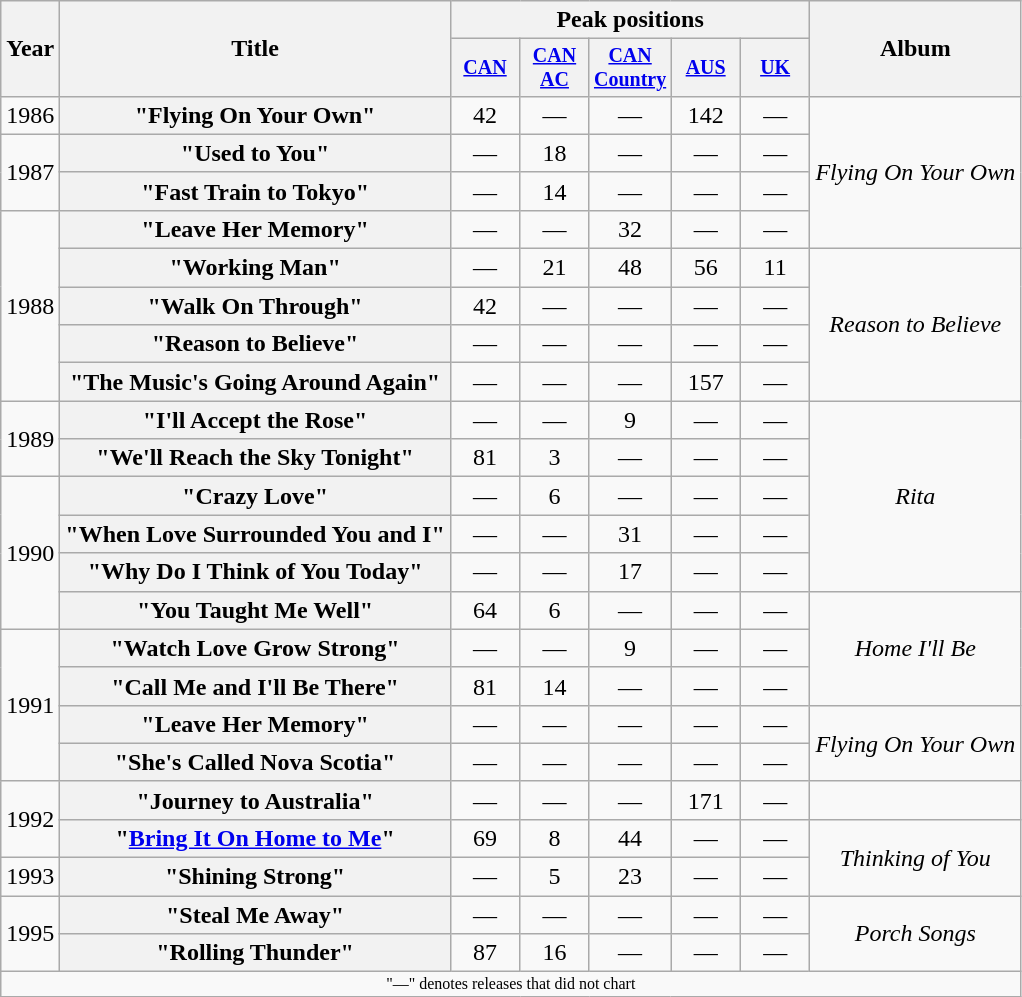<table class="wikitable plainrowheaders" style=text-align:center;>
<tr>
<th scope="col" rowspan="2">Year</th>
<th scope="col" rowspan="2">Title</th>
<th scope="col" colspan="5">Peak positions</th>
<th scope="col" rowspan="2">Album</th>
</tr>
<tr style="font-size:smaller;">
<th width="40"><a href='#'>CAN</a><br></th>
<th width="40"><a href='#'>CAN AC</a><br></th>
<th width="40"><a href='#'>CAN Country</a><br></th>
<th width="40"><a href='#'>AUS</a><br></th>
<th width="40"><a href='#'>UK</a><br></th>
</tr>
<tr>
<td>1986</td>
<th scope="row">"Flying On Your Own"</th>
<td>42</td>
<td>—</td>
<td>—</td>
<td>142</td>
<td>—</td>
<td rowspan="4"><em>Flying On Your Own</em></td>
</tr>
<tr>
<td rowspan="2">1987</td>
<th scope="row">"Used to You"</th>
<td>—</td>
<td>18</td>
<td>—</td>
<td>—</td>
<td>—</td>
</tr>
<tr>
<th scope="row">"Fast Train to Tokyo"</th>
<td>—</td>
<td>14</td>
<td>—</td>
<td>—</td>
<td>—</td>
</tr>
<tr>
<td rowspan="5">1988</td>
<th scope="row">"Leave Her Memory"</th>
<td>—</td>
<td>—</td>
<td>32</td>
<td>—</td>
<td>—</td>
</tr>
<tr>
<th scope="row">"Working Man"</th>
<td>—</td>
<td>21</td>
<td>48</td>
<td>56</td>
<td>11</td>
<td rowspan="4"><em>Reason to Believe</em></td>
</tr>
<tr>
<th scope="row">"Walk On Through"</th>
<td>42</td>
<td>—</td>
<td>—</td>
<td>—</td>
<td>—</td>
</tr>
<tr>
<th scope="row">"Reason to Believe"</th>
<td>—</td>
<td>—</td>
<td>—</td>
<td>—</td>
<td>—</td>
</tr>
<tr>
<th scope="row">"The Music's Going Around Again"</th>
<td>—</td>
<td>—</td>
<td>—</td>
<td>157</td>
<td>—</td>
</tr>
<tr>
<td rowspan="2">1989</td>
<th scope="row">"I'll Accept the Rose"</th>
<td>—</td>
<td>—</td>
<td>9</td>
<td>—</td>
<td>—</td>
<td rowspan="5"><em>Rita</em></td>
</tr>
<tr>
<th scope="row">"We'll Reach the Sky Tonight"</th>
<td>81</td>
<td>3</td>
<td>—</td>
<td>—</td>
<td>—</td>
</tr>
<tr>
<td rowspan="4">1990</td>
<th scope="row">"Crazy Love"</th>
<td>—</td>
<td>6</td>
<td>—</td>
<td>—</td>
<td>—</td>
</tr>
<tr>
<th scope="row">"When Love Surrounded You and I"</th>
<td>—</td>
<td>—</td>
<td>31</td>
<td>—</td>
<td>—</td>
</tr>
<tr>
<th scope="row">"Why Do I Think of You Today"</th>
<td>—</td>
<td>—</td>
<td>17</td>
<td>—</td>
<td>—</td>
</tr>
<tr>
<th scope="row">"You Taught Me Well"</th>
<td>64</td>
<td>6</td>
<td>—</td>
<td>—</td>
<td>—</td>
<td rowspan="3"><em>Home I'll Be</em></td>
</tr>
<tr>
<td rowspan="4">1991</td>
<th scope="row">"Watch Love Grow Strong"</th>
<td>—</td>
<td>—</td>
<td>9</td>
<td>—</td>
<td>—</td>
</tr>
<tr>
<th scope="row">"Call Me and I'll Be There"</th>
<td>81</td>
<td>14</td>
<td>—</td>
<td>—</td>
<td>—</td>
</tr>
<tr>
<th scope="row">"Leave Her Memory"</th>
<td>—</td>
<td>—</td>
<td>—</td>
<td>—</td>
<td>—</td>
<td rowspan="2"><em>Flying On Your Own</em></td>
</tr>
<tr>
<th scope="row">"She's Called Nova Scotia"</th>
<td>—</td>
<td>—</td>
<td>—</td>
<td>—</td>
<td>—</td>
</tr>
<tr>
<td rowspan="2">1992</td>
<th scope="row">"Journey to Australia"</th>
<td>—</td>
<td>—</td>
<td>—</td>
<td>171</td>
<td>—</td>
</tr>
<tr>
<th scope="row">"<a href='#'>Bring It On Home to Me</a>"</th>
<td>69</td>
<td>8</td>
<td>44</td>
<td>—</td>
<td>—</td>
<td rowspan="2"><em>Thinking of You</em></td>
</tr>
<tr>
<td>1993</td>
<th scope="row">"Shining Strong"</th>
<td>—</td>
<td>5</td>
<td>23</td>
<td>—</td>
<td>—</td>
</tr>
<tr>
<td rowspan="2">1995</td>
<th scope="row">"Steal Me Away"</th>
<td>—</td>
<td>—</td>
<td>—</td>
<td>—</td>
<td>—</td>
<td rowspan="2"><em>Porch Songs</em></td>
</tr>
<tr>
<th scope="row">"Rolling Thunder"</th>
<td>87</td>
<td>16</td>
<td>—</td>
<td>—</td>
<td>—</td>
</tr>
<tr>
<td colspan="8" style="font-size:8pt">"—" denotes releases that did not chart</td>
</tr>
</table>
